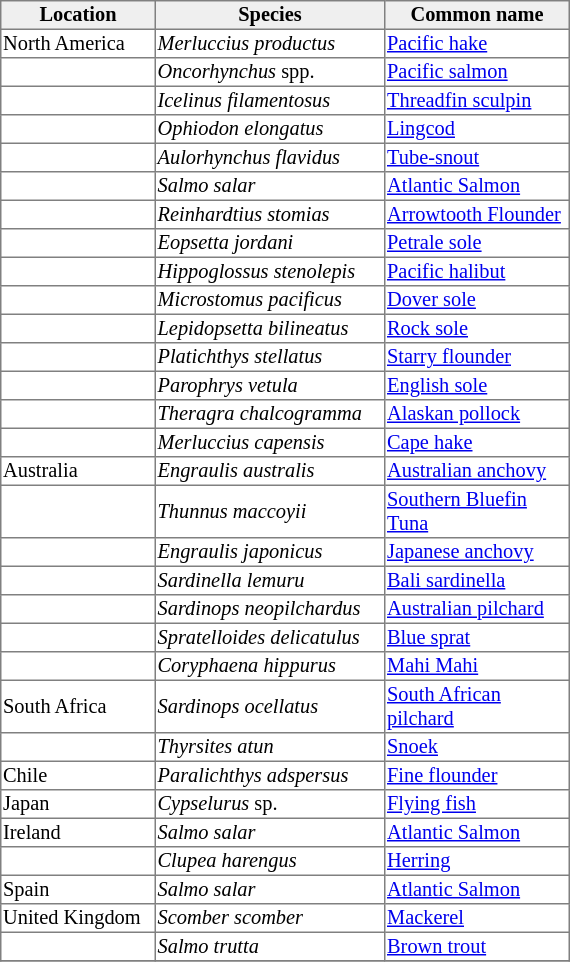<table border="1"|cellpadding="2"; cellspacing="0"; style="border-collapse:collapse; font-size:85%; float: right; margin: 10px 12px 12px 10px;">
<tr bgcolor="#efefef">
<th width="100">Location</th>
<th width="150">Species</th>
<th width="120">Common name</th>
</tr>
<tr>
<td>North America</td>
<td><em>Merluccius productus</em></td>
<td><a href='#'>Pacific hake</a></td>
</tr>
<tr>
<td></td>
<td><em>Oncorhynchus</em> spp.</td>
<td><a href='#'>Pacific salmon</a></td>
</tr>
<tr>
<td></td>
<td><em>Icelinus filamentosus</em></td>
<td><a href='#'>Threadfin sculpin</a></td>
</tr>
<tr>
<td></td>
<td><em>Ophiodon elongatus</em></td>
<td><a href='#'>Lingcod</a></td>
</tr>
<tr>
<td></td>
<td><em>Aulorhynchus flavidus</em></td>
<td><a href='#'>Tube-snout</a></td>
</tr>
<tr>
<td></td>
<td><em>Salmo salar</em></td>
<td><a href='#'>Atlantic Salmon</a></td>
</tr>
<tr>
<td></td>
<td><em>Reinhardtius stomias</em></td>
<td><a href='#'>Arrowtooth Flounder</a></td>
</tr>
<tr>
<td></td>
<td><em>Eopsetta jordani</em></td>
<td><a href='#'>Petrale sole</a></td>
</tr>
<tr>
<td></td>
<td><em>Hippoglossus stenolepis</em></td>
<td><a href='#'>Pacific halibut</a></td>
</tr>
<tr>
<td></td>
<td><em>Microstomus pacificus</em></td>
<td><a href='#'>Dover sole</a></td>
</tr>
<tr>
<td></td>
<td><em>Lepidopsetta bilineatus</em></td>
<td><a href='#'>Rock sole</a></td>
</tr>
<tr>
<td></td>
<td><em>Platichthys stellatus</em></td>
<td><a href='#'>Starry flounder</a></td>
</tr>
<tr>
<td></td>
<td><em>Parophrys vetula</em></td>
<td><a href='#'>English sole</a></td>
</tr>
<tr>
<td></td>
<td><em>Theragra chalcogramma</em></td>
<td><a href='#'>Alaskan pollock</a></td>
</tr>
<tr>
<td></td>
<td><em>Merluccius capensis</em></td>
<td><a href='#'>Cape hake</a></td>
</tr>
<tr>
<td>Australia</td>
<td><em>Engraulis australis</em></td>
<td><a href='#'>Australian anchovy</a></td>
</tr>
<tr>
<td></td>
<td><em>Thunnus maccoyii</em></td>
<td><a href='#'>Southern Bluefin Tuna</a></td>
</tr>
<tr>
<td></td>
<td><em>Engraulis japonicus</em></td>
<td><a href='#'>Japanese anchovy</a></td>
</tr>
<tr>
<td></td>
<td><em>Sardinella lemuru</em></td>
<td><a href='#'>Bali sardinella</a></td>
</tr>
<tr>
<td></td>
<td><em>Sardinops neopilchardus</em></td>
<td><a href='#'>Australian pilchard</a></td>
</tr>
<tr>
<td></td>
<td><em>Spratelloides delicatulus</em></td>
<td><a href='#'>Blue sprat</a></td>
</tr>
<tr>
<td></td>
<td><em>Coryphaena hippurus</em></td>
<td><a href='#'>Mahi Mahi</a></td>
</tr>
<tr>
<td>South Africa</td>
<td><em>Sardinops ocellatus</em></td>
<td><a href='#'>South African pilchard</a></td>
</tr>
<tr>
<td></td>
<td><em>Thyrsites atun</em></td>
<td><a href='#'>Snoek</a></td>
</tr>
<tr>
<td>Chile</td>
<td><em>Paralichthys adspersus</em></td>
<td><a href='#'>Fine flounder</a></td>
</tr>
<tr>
<td>Japan</td>
<td><em>Cypselurus</em> sp.</td>
<td><a href='#'>Flying fish</a></td>
</tr>
<tr>
<td>Ireland</td>
<td><em>Salmo salar</em></td>
<td><a href='#'>Atlantic Salmon</a></td>
</tr>
<tr>
<td></td>
<td><em>Clupea harengus</em></td>
<td><a href='#'>Herring</a></td>
</tr>
<tr>
<td>Spain</td>
<td><em>Salmo salar</em></td>
<td><a href='#'>Atlantic Salmon</a></td>
</tr>
<tr>
<td>United Kingdom</td>
<td><em>Scomber scomber</em></td>
<td><a href='#'>Mackerel</a></td>
</tr>
<tr>
<td></td>
<td><em>Salmo trutta</em></td>
<td><a href='#'>Brown trout</a></td>
</tr>
<tr>
</tr>
</table>
